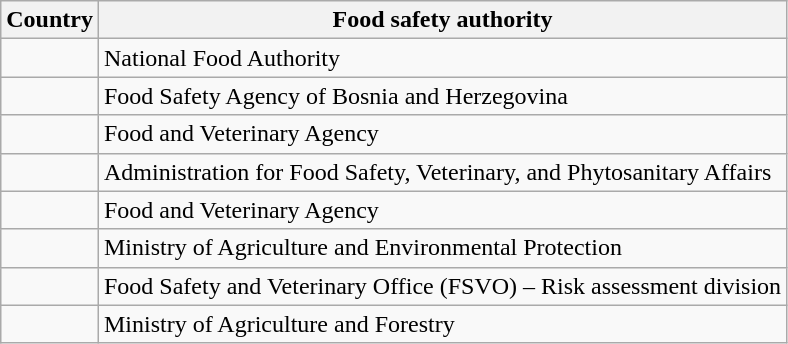<table class="wikitable">
<tr>
<th>Country</th>
<th>Food safety authority</th>
</tr>
<tr>
<td></td>
<td>National Food Authority</td>
</tr>
<tr>
<td></td>
<td>Food Safety Agency of Bosnia and Herzegovina</td>
</tr>
<tr>
<td></td>
<td>Food and Veterinary Agency</td>
</tr>
<tr>
<td></td>
<td>Administration for Food Safety, Veterinary, and Phytosanitary Affairs</td>
</tr>
<tr>
<td></td>
<td>Food and Veterinary Agency</td>
</tr>
<tr>
<td></td>
<td>Ministry of Agriculture and Environmental Protection</td>
</tr>
<tr>
<td></td>
<td>Food Safety and Veterinary Office (FSVO) – Risk assessment division</td>
</tr>
<tr>
<td></td>
<td>Ministry of Agriculture and Forestry</td>
</tr>
</table>
